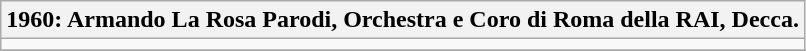<table class=wikitable>
<tr>
<th colspan=2><div>1960: Armando La Rosa Parodi, Orchestra e Coro di Roma della RAI, Decca.</div></th>
</tr>
<tr>
<td valign=top style="border-right:none;"></td>
<td valign=top style="border-left:none;"></td>
</tr>
<tr>
</tr>
</table>
